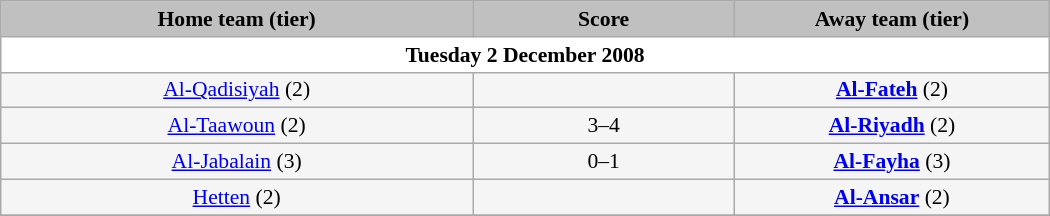<table class="wikitable" style="width: 700px; background:WhiteSmoke; text-align:center; font-size:90%">
<tr>
<td scope="col" style="width: 45%; background:silver;"><strong>Home team (tier)</strong></td>
<td scope="col" style="width: 25%; background:silver;"><strong>Score</strong></td>
<td scope="col" style="width: 45%; background:silver;"><strong>Away team (tier)</strong></td>
</tr>
<tr>
<td colspan="5" style= background:White><strong>Tuesday 2 December 2008</strong></td>
</tr>
<tr>
<td><a href='#'>Al-Qadisiyah</a> (2)</td>
<td></td>
<td><strong><a href='#'>Al-Fateh</a></strong> (2)</td>
</tr>
<tr>
<td><a href='#'>Al-Taawoun</a> (2)</td>
<td>3–4</td>
<td><strong><a href='#'>Al-Riyadh</a></strong> (2)</td>
</tr>
<tr>
<td><a href='#'>Al-Jabalain</a> (3)</td>
<td>0–1</td>
<td><strong><a href='#'>Al-Fayha</a></strong> (3)</td>
</tr>
<tr>
<td><a href='#'>Hetten</a> (2)</td>
<td></td>
<td><strong><a href='#'>Al-Ansar</a></strong> (2)</td>
</tr>
<tr>
</tr>
</table>
